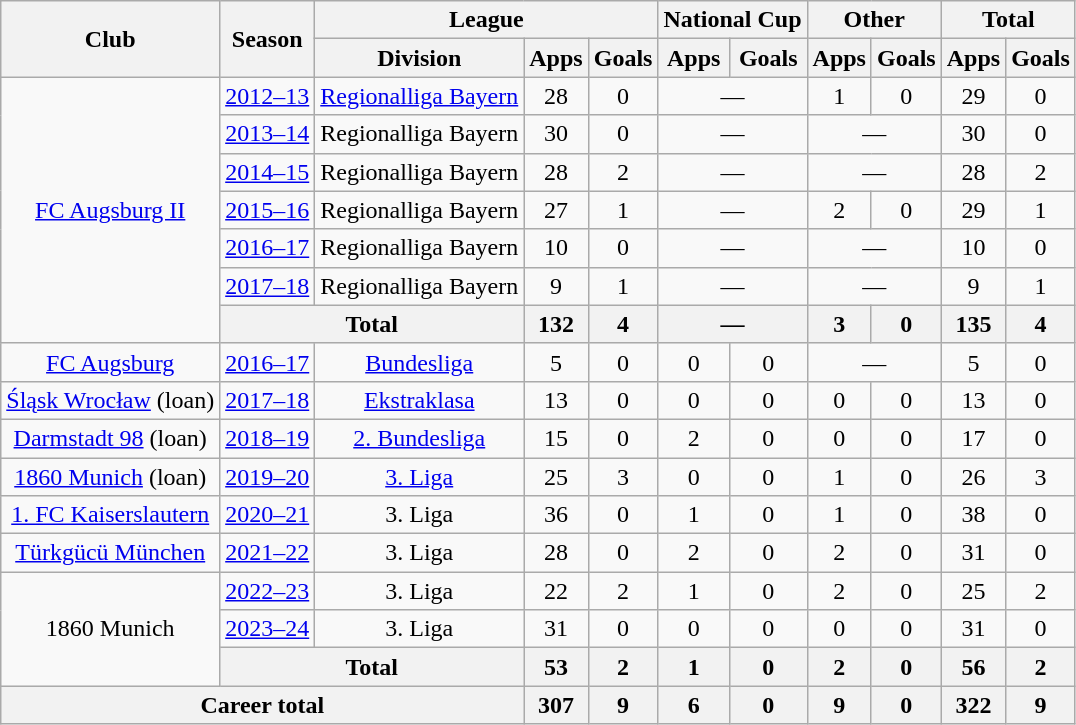<table class="wikitable" style="text-align:center">
<tr>
<th rowspan="2">Club</th>
<th rowspan="2">Season</th>
<th colspan="3">League</th>
<th colspan="2">National Cup</th>
<th colspan="2">Other</th>
<th colspan="2">Total</th>
</tr>
<tr>
<th>Division</th>
<th>Apps</th>
<th>Goals</th>
<th>Apps</th>
<th>Goals</th>
<th>Apps</th>
<th>Goals</th>
<th>Apps</th>
<th>Goals</th>
</tr>
<tr>
<td rowspan="7"><a href='#'>FC Augsburg II</a></td>
<td><a href='#'>2012–13</a></td>
<td><a href='#'>Regionalliga Bayern</a></td>
<td>28</td>
<td>0</td>
<td colspan="2">—</td>
<td>1</td>
<td>0</td>
<td>29</td>
<td>0</td>
</tr>
<tr>
<td><a href='#'>2013–14</a></td>
<td>Regionalliga Bayern</td>
<td>30</td>
<td>0</td>
<td colspan="2">—</td>
<td colspan="2">—</td>
<td>30</td>
<td>0</td>
</tr>
<tr>
<td><a href='#'>2014–15</a></td>
<td>Regionalliga Bayern</td>
<td>28</td>
<td>2</td>
<td colspan="2">—</td>
<td colspan="2">—</td>
<td>28</td>
<td>2</td>
</tr>
<tr>
<td><a href='#'>2015–16</a></td>
<td>Regionalliga Bayern</td>
<td>27</td>
<td>1</td>
<td colspan="2">—</td>
<td>2</td>
<td>0</td>
<td>29</td>
<td>1</td>
</tr>
<tr>
<td><a href='#'>2016–17</a></td>
<td>Regionalliga Bayern</td>
<td>10</td>
<td>0</td>
<td colspan="2">—</td>
<td colspan="2">—</td>
<td>10</td>
<td>0</td>
</tr>
<tr>
<td><a href='#'>2017–18</a></td>
<td>Regionalliga Bayern</td>
<td>9</td>
<td>1</td>
<td colspan="2">—</td>
<td colspan="2">—</td>
<td>9</td>
<td>1</td>
</tr>
<tr>
<th colspan="2">Total</th>
<th>132</th>
<th>4</th>
<th colspan="2">—</th>
<th>3</th>
<th>0</th>
<th>135</th>
<th>4</th>
</tr>
<tr>
<td><a href='#'>FC Augsburg</a></td>
<td><a href='#'>2016–17</a></td>
<td><a href='#'>Bundesliga</a></td>
<td>5</td>
<td>0</td>
<td>0</td>
<td>0</td>
<td colspan="2">—</td>
<td>5</td>
<td>0</td>
</tr>
<tr>
<td><a href='#'>Śląsk Wrocław</a> (loan)</td>
<td><a href='#'>2017–18</a></td>
<td><a href='#'>Ekstraklasa</a></td>
<td>13</td>
<td>0</td>
<td>0</td>
<td>0</td>
<td>0</td>
<td>0</td>
<td>13</td>
<td>0</td>
</tr>
<tr>
<td><a href='#'>Darmstadt 98</a> (loan)</td>
<td><a href='#'>2018–19</a></td>
<td><a href='#'>2. Bundesliga</a></td>
<td>15</td>
<td>0</td>
<td>2</td>
<td>0</td>
<td>0</td>
<td>0</td>
<td>17</td>
<td>0</td>
</tr>
<tr>
<td><a href='#'>1860 Munich</a> (loan)</td>
<td><a href='#'>2019–20</a></td>
<td><a href='#'>3. Liga</a></td>
<td>25</td>
<td>3</td>
<td>0</td>
<td>0</td>
<td>1</td>
<td>0</td>
<td>26</td>
<td>3</td>
</tr>
<tr>
<td><a href='#'>1. FC Kaiserslautern</a></td>
<td><a href='#'>2020–21</a></td>
<td>3. Liga</td>
<td>36</td>
<td>0</td>
<td>1</td>
<td>0</td>
<td>1</td>
<td>0</td>
<td>38</td>
<td>0</td>
</tr>
<tr>
<td><a href='#'>Türkgücü München</a></td>
<td><a href='#'>2021–22</a></td>
<td>3. Liga</td>
<td>28</td>
<td>0</td>
<td>2</td>
<td>0</td>
<td>2</td>
<td>0</td>
<td>31</td>
<td>0</td>
</tr>
<tr>
<td rowspan="3">1860 Munich</td>
<td><a href='#'>2022–23</a></td>
<td>3. Liga</td>
<td>22</td>
<td>2</td>
<td>1</td>
<td>0</td>
<td>2</td>
<td>0</td>
<td>25</td>
<td>2</td>
</tr>
<tr>
<td><a href='#'>2023–24</a></td>
<td>3. Liga</td>
<td>31</td>
<td>0</td>
<td>0</td>
<td>0</td>
<td>0</td>
<td>0</td>
<td>31</td>
<td>0</td>
</tr>
<tr>
<th colspan="2">Total</th>
<th>53</th>
<th>2</th>
<th>1</th>
<th>0</th>
<th>2</th>
<th>0</th>
<th>56</th>
<th>2</th>
</tr>
<tr>
<th colspan="3">Career total</th>
<th>307</th>
<th>9</th>
<th>6</th>
<th>0</th>
<th>9</th>
<th>0</th>
<th>322</th>
<th>9</th>
</tr>
</table>
